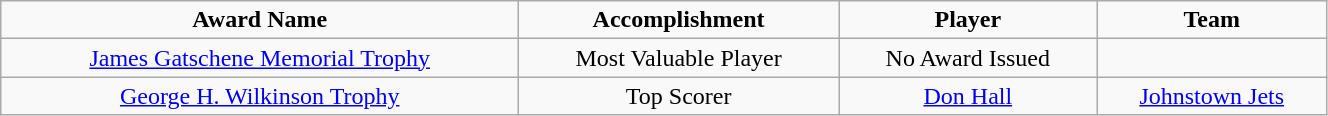<table class="wikitable" width="70%">
<tr align="center">
<td><strong>Award Name</strong></td>
<td><strong>Accomplishment</strong></td>
<td><strong>Player</strong></td>
<td><strong>Team</strong></td>
</tr>
<tr align="center">
<td><a href='#'>James Gatschene Memorial Trophy</a></td>
<td>Most Valuable Player</td>
<td>No Award Issued</td>
<td></td>
</tr>
<tr align="center">
<td><a href='#'>George H. Wilkinson Trophy</a></td>
<td>Top Scorer</td>
<td><a href='#'>Don Hall</a></td>
<td><a href='#'>Johnstown Jets</a></td>
</tr>
</table>
